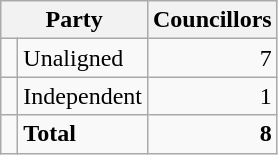<table class="wikitable">
<tr>
<th colspan="2">Party</th>
<th>Councillors</th>
</tr>
<tr>
<td> </td>
<td>Unaligned</td>
<td align=right>7</td>
</tr>
<tr>
<td> </td>
<td>Independent</td>
<td align=right>1</td>
</tr>
<tr>
<td></td>
<td><strong>Total</strong></td>
<td align=right><strong>8</strong></td>
</tr>
</table>
